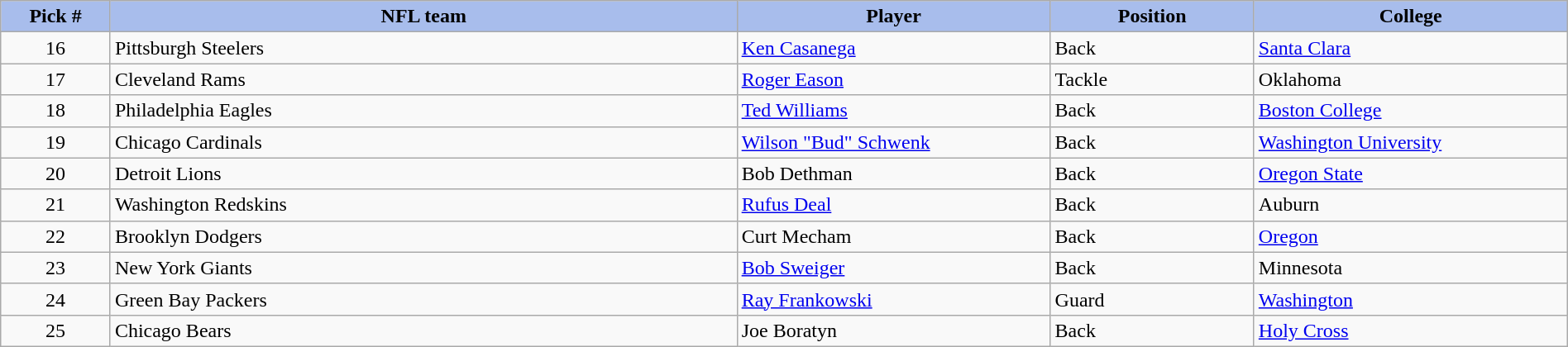<table style="width: 100%" class="sortable wikitable">
<tr>
<th style="background:#A8BDEC;" width=7%>Pick #</th>
<th width=40% style="background:#A8BDEC;">NFL team</th>
<th width=20% style="background:#A8BDEC;">Player</th>
<th width=13% style="background:#A8BDEC;">Position</th>
<th style="background:#A8BDEC;">College</th>
</tr>
<tr>
<td align=center>16</td>
<td>Pittsburgh Steelers</td>
<td><a href='#'>Ken Casanega</a></td>
<td>Back</td>
<td><a href='#'>Santa Clara</a></td>
</tr>
<tr>
<td align=center>17</td>
<td>Cleveland Rams</td>
<td><a href='#'>Roger Eason</a></td>
<td>Tackle</td>
<td>Oklahoma</td>
</tr>
<tr>
<td align=center>18</td>
<td>Philadelphia Eagles</td>
<td><a href='#'>Ted Williams</a></td>
<td>Back</td>
<td><a href='#'>Boston College</a></td>
</tr>
<tr>
<td align=center>19</td>
<td>Chicago Cardinals</td>
<td><a href='#'>Wilson "Bud" Schwenk</a></td>
<td>Back</td>
<td><a href='#'>Washington University</a></td>
</tr>
<tr>
<td align=center>20</td>
<td>Detroit Lions</td>
<td>Bob Dethman</td>
<td>Back</td>
<td><a href='#'>Oregon State</a></td>
</tr>
<tr>
<td align=center>21</td>
<td>Washington Redskins</td>
<td><a href='#'>Rufus Deal</a></td>
<td>Back</td>
<td>Auburn</td>
</tr>
<tr>
<td align=center>22</td>
<td>Brooklyn Dodgers</td>
<td>Curt Mecham</td>
<td>Back</td>
<td><a href='#'>Oregon</a></td>
</tr>
<tr>
<td align=center>23</td>
<td>New York Giants</td>
<td><a href='#'>Bob Sweiger</a></td>
<td>Back</td>
<td>Minnesota</td>
</tr>
<tr>
<td align=center>24</td>
<td>Green Bay Packers</td>
<td><a href='#'>Ray Frankowski</a></td>
<td>Guard</td>
<td><a href='#'>Washington</a></td>
</tr>
<tr>
<td align=center>25</td>
<td>Chicago Bears</td>
<td>Joe Boratyn</td>
<td>Back</td>
<td><a href='#'>Holy Cross</a></td>
</tr>
</table>
